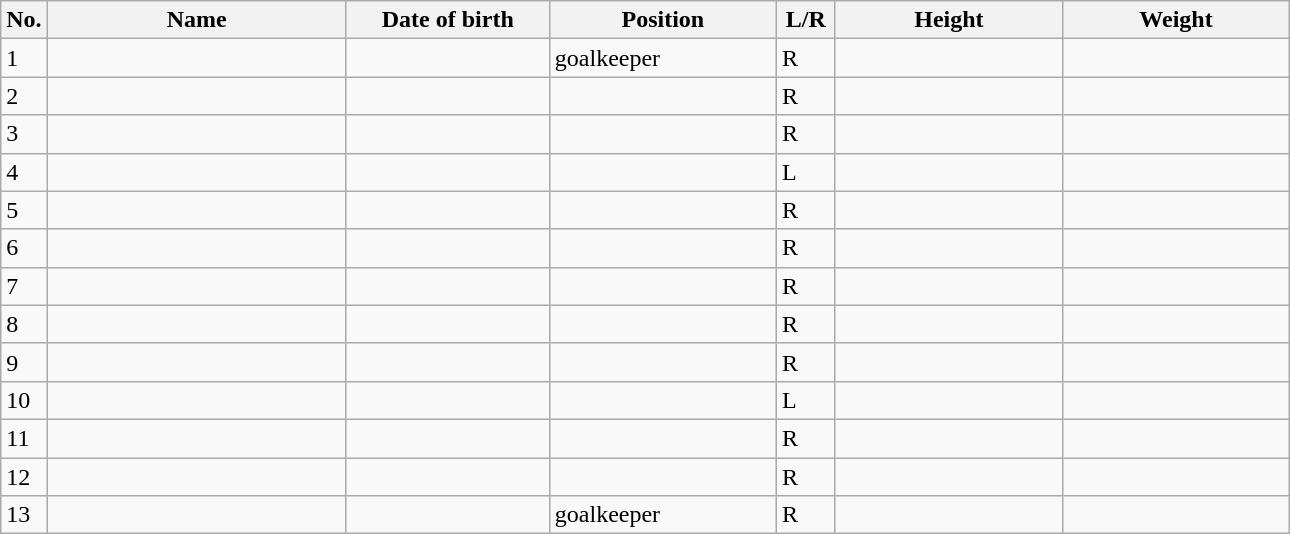<table class=wikitable sortable style=font-size:100%; text-align:center;>
<tr>
<th>No.</th>
<th style=width:12em>Name</th>
<th style=width:8em>Date of birth</th>
<th style=width:9em>Position</th>
<th style=width:2em>L/R</th>
<th style=width:9em>Height</th>
<th style=width:9em>Weight</th>
</tr>
<tr>
<td>1</td>
<td align=left></td>
<td></td>
<td>goalkeeper</td>
<td>R</td>
<td></td>
<td></td>
</tr>
<tr>
<td>2</td>
<td align=left></td>
<td></td>
<td></td>
<td>R</td>
<td></td>
<td></td>
</tr>
<tr>
<td>3</td>
<td align=left></td>
<td></td>
<td></td>
<td>R</td>
<td></td>
<td></td>
</tr>
<tr>
<td>4</td>
<td align=left></td>
<td></td>
<td></td>
<td>L</td>
<td></td>
<td></td>
</tr>
<tr>
<td>5</td>
<td align=left></td>
<td></td>
<td></td>
<td>R</td>
<td></td>
<td></td>
</tr>
<tr>
<td>6</td>
<td align=left></td>
<td></td>
<td></td>
<td>R</td>
<td></td>
<td></td>
</tr>
<tr>
<td>7</td>
<td align=left></td>
<td></td>
<td></td>
<td>R</td>
<td></td>
<td></td>
</tr>
<tr>
<td>8</td>
<td align=left></td>
<td></td>
<td></td>
<td>R</td>
<td></td>
<td></td>
</tr>
<tr>
<td>9</td>
<td align=left></td>
<td></td>
<td></td>
<td>R</td>
<td></td>
<td></td>
</tr>
<tr>
<td>10</td>
<td align=left></td>
<td></td>
<td></td>
<td>L</td>
<td></td>
<td></td>
</tr>
<tr>
<td>11</td>
<td align=left></td>
<td></td>
<td></td>
<td>R</td>
<td></td>
<td></td>
</tr>
<tr>
<td>12</td>
<td align=left></td>
<td></td>
<td></td>
<td>R</td>
<td></td>
<td></td>
</tr>
<tr>
<td>13</td>
<td align=left></td>
<td></td>
<td>goalkeeper</td>
<td>R</td>
<td></td>
<td></td>
</tr>
</table>
